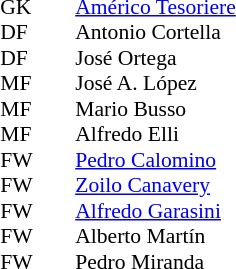<table cellspacing="0" cellpadding="0" style="font-size:90%; margin:0.2em auto;">
<tr>
<th width="25"></th>
<th width="25"></th>
</tr>
<tr>
<td>GK</td>
<td></td>
<td> <a href='#'>Américo Tesoriere</a></td>
</tr>
<tr>
<td>DF</td>
<td></td>
<td> Antonio Cortella</td>
</tr>
<tr>
<td>DF</td>
<td></td>
<td> José Ortega</td>
</tr>
<tr>
<td>MF</td>
<td></td>
<td> José A. López</td>
</tr>
<tr>
<td>MF</td>
<td></td>
<td> Mario Busso</td>
</tr>
<tr>
<td>MF</td>
<td></td>
<td> Alfredo Elli</td>
</tr>
<tr>
<td>FW</td>
<td></td>
<td> <a href='#'>Pedro Calomino</a></td>
</tr>
<tr>
<td>FW</td>
<td></td>
<td> <a href='#'>Zoilo Canavery</a></td>
</tr>
<tr>
<td>FW</td>
<td></td>
<td> <a href='#'>Alfredo Garasini</a></td>
</tr>
<tr>
<td>FW</td>
<td></td>
<td> Alberto Martín</td>
</tr>
<tr>
<td>FW</td>
<td></td>
<td> Pedro Miranda</td>
</tr>
</table>
